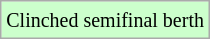<table class="wikitable">
<tr>
<td style="background-color: #ccffcc;"><small>Clinched semifinal berth</small></td>
</tr>
</table>
